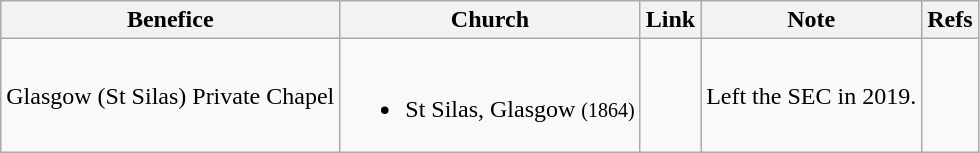<table class="wikitable">
<tr>
<th>Benefice</th>
<th>Church</th>
<th>Link</th>
<th>Note</th>
<th>Refs</th>
</tr>
<tr>
<td>Glasgow (St Silas) Private Chapel</td>
<td><br><ul><li>St Silas, Glasgow <small>(1864)</small></li></ul></td>
<td></td>
<td>Left the SEC in 2019.</td>
<td></td>
</tr>
</table>
